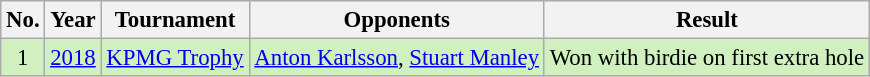<table class="wikitable" style="font-size:95%;">
<tr>
<th>No.</th>
<th>Year</th>
<th>Tournament</th>
<th>Opponents</th>
<th>Result</th>
</tr>
<tr style="background:#D0F0C0;">
<td align=center>1</td>
<td><a href='#'>2018</a></td>
<td><a href='#'>KPMG Trophy</a></td>
<td> <a href='#'>Anton Karlsson</a>,  <a href='#'>Stuart Manley</a></td>
<td>Won with birdie on first extra hole</td>
</tr>
</table>
